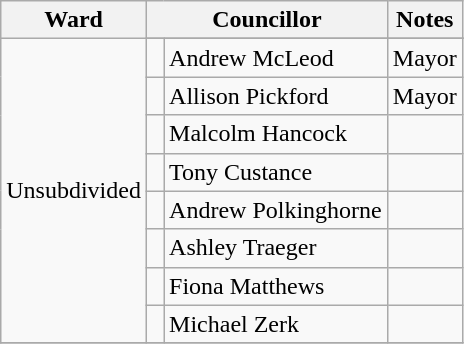<table class="wikitable">
<tr>
<th>Ward</th>
<th colspan="2">Councillor</th>
<th>Notes</th>
</tr>
<tr>
<td rowspan="9">Unsubdivided </td>
</tr>
<tr>
<td> </td>
<td>Andrew McLeod</td>
<td>Mayor</td>
</tr>
<tr>
<td> </td>
<td>Allison Pickford</td>
<td>Mayor</td>
</tr>
<tr>
<td> </td>
<td>Malcolm Hancock</td>
<td></td>
</tr>
<tr>
<td> </td>
<td>Tony Custance</td>
<td></td>
</tr>
<tr>
<td> </td>
<td>Andrew Polkinghorne</td>
<td></td>
</tr>
<tr>
<td> </td>
<td>Ashley Traeger</td>
<td></td>
</tr>
<tr>
<td> </td>
<td>Fiona Matthews</td>
<td></td>
</tr>
<tr>
<td> </td>
<td>Michael Zerk</td>
<td></td>
</tr>
<tr>
</tr>
</table>
